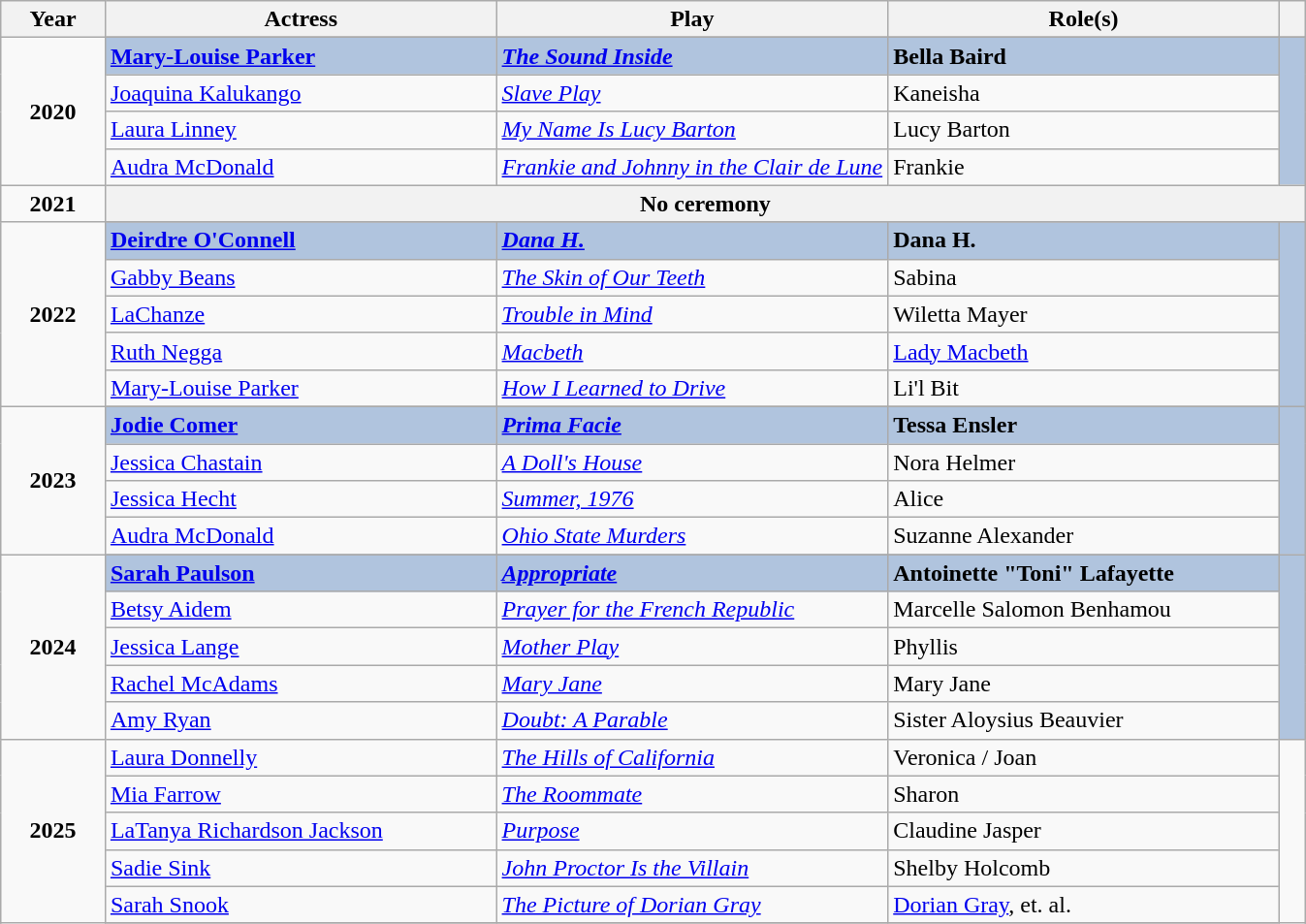<table class="wikitable sortable">
<tr>
<th scope="col" style="width:8%;">Year</th>
<th scope="col" style="width:30%;">Actress</th>
<th scope="col" style="width:30%;">Play</th>
<th scope="col" style="width:30%;">Role(s)</th>
<th scope="col" style="width:2%;" class="unsortable"></th>
</tr>
<tr>
<td rowspan="5" align="center"><strong>2020</strong> <br> </td>
</tr>
<tr style="background:#B0C4DE">
<td><strong><a href='#'>Mary-Louise Parker</a></strong></td>
<td><strong><em><a href='#'>The Sound Inside</a></em></strong></td>
<td><strong>Bella Baird</strong></td>
<td rowspan="4" align="center"></td>
</tr>
<tr>
<td><a href='#'>Joaquina Kalukango</a></td>
<td><em><a href='#'>Slave Play</a></em></td>
<td>Kaneisha</td>
</tr>
<tr>
<td><a href='#'>Laura Linney</a></td>
<td><em><a href='#'>My Name Is Lucy Barton</a></em></td>
<td>Lucy Barton</td>
</tr>
<tr>
<td><a href='#'>Audra McDonald</a></td>
<td><em><a href='#'>Frankie and Johnny in the Clair de Lune</a></em></td>
<td>Frankie</td>
</tr>
<tr>
<td align="center"><strong>2021</strong></td>
<th colspan="4">No ceremony</th>
</tr>
<tr>
<td rowspan="6" align="center"><strong>2022</strong> <br> </td>
</tr>
<tr style="background:#B0C4DE">
<td><strong><a href='#'>Deirdre O'Connell</a></strong></td>
<td><strong><em><a href='#'>Dana H.</a></em></strong></td>
<td><strong>Dana H.</strong></td>
<td rowspan="6" align="center"></td>
</tr>
<tr>
<td><a href='#'>Gabby Beans</a></td>
<td><em><a href='#'>The Skin of Our Teeth</a></em></td>
<td>Sabina</td>
</tr>
<tr>
<td><a href='#'>LaChanze</a></td>
<td><em><a href='#'>Trouble in Mind</a></em></td>
<td>Wiletta Mayer</td>
</tr>
<tr>
<td><a href='#'>Ruth Negga</a></td>
<td><em><a href='#'>Macbeth</a></em></td>
<td><a href='#'>Lady Macbeth</a></td>
</tr>
<tr>
<td><a href='#'>Mary-Louise Parker</a></td>
<td><em><a href='#'>How I Learned to Drive</a></em></td>
<td>Li'l Bit</td>
</tr>
<tr>
<td rowspan="5" align="center"><strong>2023</strong> <br> </td>
</tr>
<tr style="background:#B0C4DE">
<td><strong><a href='#'>Jodie Comer</a></strong></td>
<td><strong><em><a href='#'>Prima Facie</a></em></strong></td>
<td><strong>Tessa Ensler</strong></td>
<td rowspan="5" align="center"></td>
</tr>
<tr>
<td><a href='#'>Jessica Chastain</a></td>
<td><em><a href='#'>A Doll's House</a></em></td>
<td>Nora Helmer</td>
</tr>
<tr>
<td><a href='#'>Jessica Hecht</a></td>
<td><em><a href='#'>Summer, 1976</a></em></td>
<td>Alice</td>
</tr>
<tr>
<td><a href='#'>Audra McDonald</a></td>
<td><em><a href='#'>Ohio State Murders</a></em></td>
<td>Suzanne Alexander</td>
</tr>
<tr>
<td rowspan="6" align="center"><strong>2024</strong> <br> </td>
</tr>
<tr style="background:#B0C4DE">
<td><strong><a href='#'>Sarah Paulson</a></strong></td>
<td><strong><em><a href='#'>Appropriate</a></em></strong></td>
<td><strong>Antoinette "Toni" Lafayette</strong></td>
<td rowspan="5" align="center"></td>
</tr>
<tr>
<td><a href='#'>Betsy Aidem</a></td>
<td><em><a href='#'>Prayer for the French Republic</a></em></td>
<td>Marcelle Salomon Benhamou</td>
</tr>
<tr>
<td><a href='#'>Jessica Lange</a></td>
<td><em><a href='#'>Mother Play</a></em></td>
<td>Phyllis</td>
</tr>
<tr>
<td><a href='#'>Rachel McAdams</a></td>
<td><em><a href='#'>Mary Jane</a></em></td>
<td>Mary Jane</td>
</tr>
<tr>
<td><a href='#'>Amy Ryan</a></td>
<td><em><a href='#'>Doubt: A Parable</a></em></td>
<td>Sister Aloysius Beauvier</td>
</tr>
<tr>
<td rowspan="6" align="center"><strong>2025</strong> <br> </td>
<td><a href='#'>Laura Donnelly</a></td>
<td><em><a href='#'>The Hills of California</a></em></td>
<td>Veronica / Joan</td>
<td rowspan="6" align="center"></td>
</tr>
<tr>
<td><a href='#'>Mia Farrow</a></td>
<td><em><a href='#'>The Roommate</a></em></td>
<td>Sharon</td>
</tr>
<tr>
<td><a href='#'>LaTanya Richardson Jackson</a></td>
<td><em><a href='#'>Purpose</a></em></td>
<td>Claudine Jasper</td>
</tr>
<tr>
<td><a href='#'>Sadie Sink</a></td>
<td><em><a href='#'>John Proctor Is the Villain</a></em></td>
<td>Shelby Holcomb</td>
</tr>
<tr>
<td><a href='#'>Sarah Snook</a></td>
<td><em><a href='#'>The Picture of Dorian Gray</a></em></td>
<td><a href='#'>Dorian Gray</a>, et. al.</td>
</tr>
<tr>
</tr>
</table>
